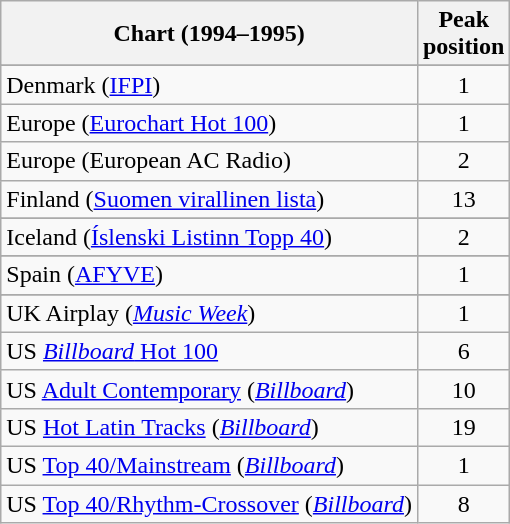<table class="wikitable sortable">
<tr>
<th>Chart (1994–1995)</th>
<th>Peak<br>position</th>
</tr>
<tr>
</tr>
<tr>
</tr>
<tr>
</tr>
<tr>
</tr>
<tr>
</tr>
<tr>
<td>Denmark (<a href='#'>IFPI</a>)</td>
<td style="text-align:center;">1</td>
</tr>
<tr>
<td>Europe (<a href='#'>Eurochart Hot 100</a>)</td>
<td style="text-align:center;">1</td>
</tr>
<tr>
<td>Europe (European AC Radio)</td>
<td style="text-align:center;">2</td>
</tr>
<tr>
<td>Finland (<a href='#'>Suomen virallinen lista</a>)</td>
<td style="text-align:center;">13</td>
</tr>
<tr>
</tr>
<tr>
</tr>
<tr>
<td>Iceland (<a href='#'>Íslenski Listinn Topp 40</a>)</td>
<td style="text-align:center;">2</td>
</tr>
<tr>
</tr>
<tr>
</tr>
<tr>
</tr>
<tr>
</tr>
<tr>
</tr>
<tr>
</tr>
<tr>
<td>Spain (<a href='#'>AFYVE</a>)</td>
<td style="text-align:center;">1</td>
</tr>
<tr>
</tr>
<tr>
</tr>
<tr>
</tr>
<tr>
<td>UK Airplay (<em><a href='#'>Music Week</a></em>)</td>
<td style="text-align:center;">1</td>
</tr>
<tr>
<td>US <a href='#'><em>Billboard</em> Hot 100</a></td>
<td style="text-align:center;">6</td>
</tr>
<tr>
<td>US <a href='#'>Adult Contemporary</a> (<em><a href='#'>Billboard</a></em>)</td>
<td style="text-align:center;">10</td>
</tr>
<tr>
<td>US <a href='#'>Hot Latin Tracks</a> (<em><a href='#'>Billboard</a></em>)<br></td>
<td style="text-align:center;">19</td>
</tr>
<tr>
<td>US <a href='#'>Top 40/Mainstream</a> (<em><a href='#'>Billboard</a></em>)</td>
<td style="text-align:center;">1</td>
</tr>
<tr>
<td>US <a href='#'>Top 40/Rhythm-Crossover</a> (<em><a href='#'>Billboard</a></em>)</td>
<td style="text-align:center;">8</td>
</tr>
</table>
